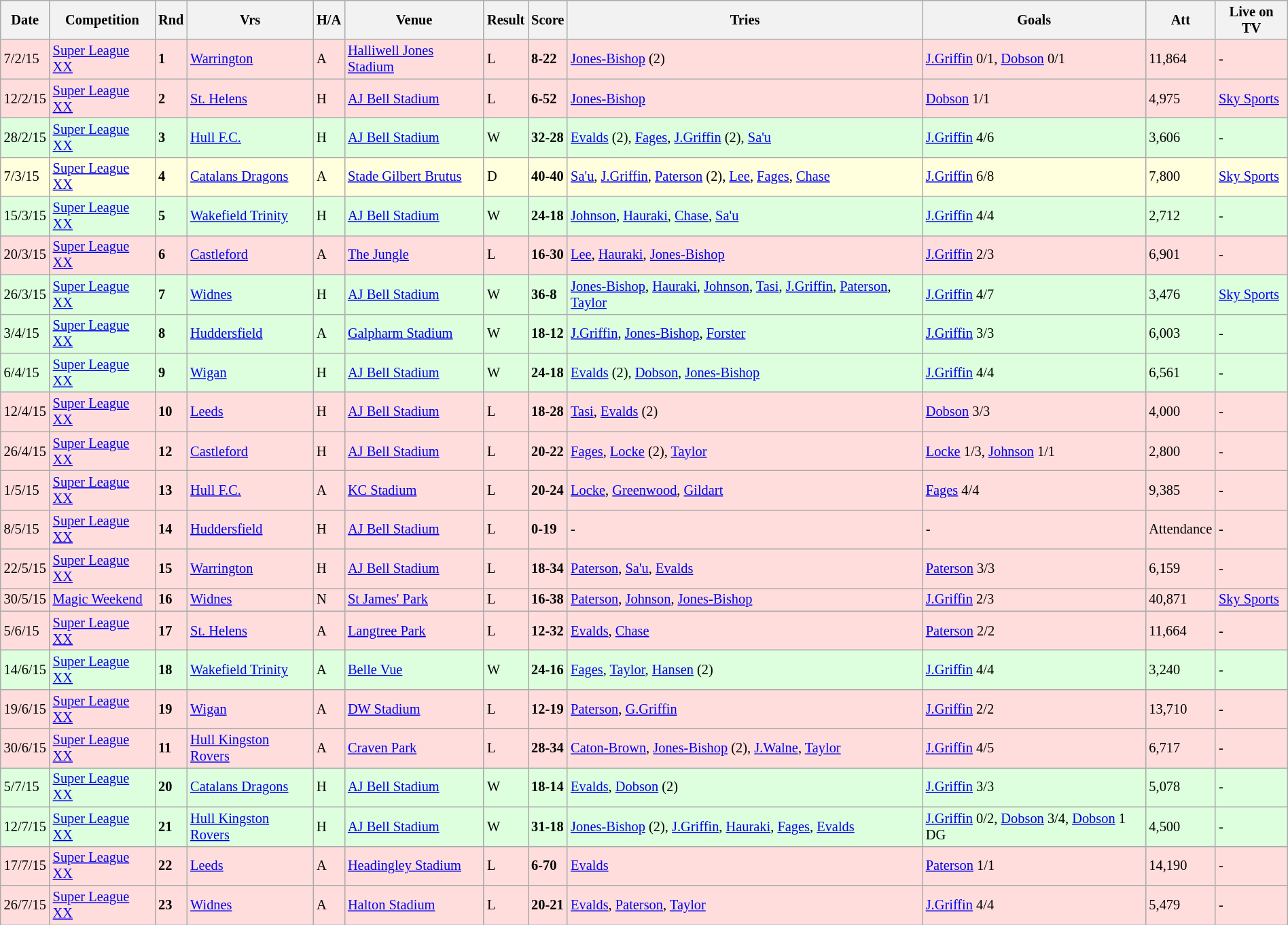<table class="wikitable"  style="font-size:85%; width:100%;">
<tr>
<th>Date</th>
<th>Competition</th>
<th>Rnd</th>
<th>Vrs</th>
<th>H/A</th>
<th>Venue</th>
<th>Result</th>
<th>Score</th>
<th>Tries</th>
<th>Goals</th>
<th>Att</th>
<th>Live on TV</th>
</tr>
<tr style="background:#ffdddd;" width=20 | >
<td>7/2/15</td>
<td><a href='#'>Super League XX</a></td>
<td><strong>1</strong></td>
<td><a href='#'>Warrington</a></td>
<td>A</td>
<td><a href='#'>Halliwell Jones Stadium</a></td>
<td>L</td>
<td><strong>8-22</strong></td>
<td><a href='#'>Jones-Bishop</a> (2)</td>
<td><a href='#'>J.Griffin</a> 0/1, <a href='#'>Dobson</a> 0/1</td>
<td>11,864</td>
<td>-</td>
</tr>
<tr style="background:#ffdddd;" width=20 | >
<td>12/2/15</td>
<td><a href='#'>Super League XX</a></td>
<td><strong>2</strong></td>
<td><a href='#'>St. Helens</a></td>
<td>H</td>
<td><a href='#'>AJ Bell Stadium</a></td>
<td>L</td>
<td><strong>6-52</strong></td>
<td><a href='#'>Jones-Bishop</a></td>
<td><a href='#'>Dobson</a> 1/1</td>
<td>4,975</td>
<td><a href='#'>Sky Sports</a></td>
</tr>
<tr style="background:#ddffdd;" width=20 | >
<td>28/2/15</td>
<td><a href='#'>Super League XX</a></td>
<td><strong>3</strong></td>
<td><a href='#'>Hull F.C.</a></td>
<td>H</td>
<td><a href='#'>AJ Bell Stadium</a></td>
<td>W</td>
<td><strong>32-28</strong></td>
<td><a href='#'>Evalds</a> (2), <a href='#'>Fages</a>, <a href='#'>J.Griffin</a> (2), <a href='#'>Sa'u</a></td>
<td><a href='#'>J.Griffin</a> 4/6</td>
<td>3,606</td>
<td>-</td>
</tr>
<tr style="background:#ffffdd"  width=20 | >
<td>7/3/15</td>
<td><a href='#'>Super League XX</a></td>
<td><strong>4</strong></td>
<td><a href='#'>Catalans Dragons</a></td>
<td>A</td>
<td><a href='#'>Stade Gilbert Brutus</a></td>
<td>D</td>
<td><strong>40-40</strong></td>
<td><a href='#'>Sa'u</a>, <a href='#'>J.Griffin</a>, <a href='#'>Paterson</a> (2), <a href='#'>Lee</a>, <a href='#'>Fages</a>, <a href='#'>Chase</a></td>
<td><a href='#'>J.Griffin</a> 6/8</td>
<td>7,800</td>
<td><a href='#'>Sky Sports</a></td>
</tr>
<tr style="background:#ddffdd;" width=20 | >
<td>15/3/15</td>
<td><a href='#'>Super League XX</a></td>
<td><strong>5</strong></td>
<td><a href='#'>Wakefield Trinity</a></td>
<td>H</td>
<td><a href='#'>AJ Bell Stadium</a></td>
<td>W</td>
<td><strong>24-18</strong></td>
<td><a href='#'>Johnson</a>, <a href='#'>Hauraki</a>, <a href='#'>Chase</a>, <a href='#'>Sa'u</a></td>
<td><a href='#'>J.Griffin</a> 4/4</td>
<td>2,712</td>
<td>-</td>
</tr>
<tr style="background:#ffdddd;" width=20 | >
<td>20/3/15</td>
<td><a href='#'>Super League XX</a></td>
<td><strong>6</strong></td>
<td><a href='#'>Castleford</a></td>
<td>A</td>
<td><a href='#'>The Jungle</a></td>
<td>L</td>
<td><strong>16-30</strong></td>
<td><a href='#'>Lee</a>, <a href='#'>Hauraki</a>, <a href='#'>Jones-Bishop</a></td>
<td><a href='#'>J.Griffin</a> 2/3</td>
<td>6,901</td>
<td>-</td>
</tr>
<tr style="background:#ddffdd;" width=20 | >
<td>26/3/15</td>
<td><a href='#'>Super League XX</a></td>
<td><strong>7</strong></td>
<td><a href='#'>Widnes</a></td>
<td>H</td>
<td><a href='#'>AJ Bell Stadium</a></td>
<td>W</td>
<td><strong>36-8</strong></td>
<td><a href='#'>Jones-Bishop</a>, <a href='#'>Hauraki</a>, <a href='#'>Johnson</a>, <a href='#'>Tasi</a>, <a href='#'>J.Griffin</a>, <a href='#'>Paterson</a>, <a href='#'>Taylor</a></td>
<td><a href='#'>J.Griffin</a> 4/7</td>
<td>3,476</td>
<td><a href='#'>Sky Sports</a></td>
</tr>
<tr style="background:#ddffdd;" width=20 | >
<td>3/4/15</td>
<td><a href='#'>Super League XX</a></td>
<td><strong>8</strong></td>
<td><a href='#'>Huddersfield</a></td>
<td>A</td>
<td><a href='#'>Galpharm Stadium</a></td>
<td>W</td>
<td><strong>18-12</strong></td>
<td><a href='#'>J.Griffin</a>, <a href='#'>Jones-Bishop</a>, <a href='#'>Forster</a></td>
<td><a href='#'>J.Griffin</a> 3/3</td>
<td>6,003</td>
<td>-</td>
</tr>
<tr style="background:#ddffdd;" width=20 | >
<td>6/4/15</td>
<td><a href='#'>Super League XX</a></td>
<td><strong>9</strong></td>
<td><a href='#'>Wigan</a></td>
<td>H</td>
<td><a href='#'>AJ Bell Stadium</a></td>
<td>W</td>
<td><strong>24-18</strong></td>
<td><a href='#'>Evalds</a> (2), <a href='#'>Dobson</a>, <a href='#'>Jones-Bishop</a></td>
<td><a href='#'>J.Griffin</a> 4/4</td>
<td>6,561</td>
<td>-</td>
</tr>
<tr style="background:#ffdddd;" width=20 | >
<td>12/4/15</td>
<td><a href='#'>Super League XX</a></td>
<td><strong>10</strong></td>
<td><a href='#'>Leeds</a></td>
<td>H</td>
<td><a href='#'>AJ Bell Stadium</a></td>
<td>L</td>
<td><strong>18-28</strong></td>
<td><a href='#'>Tasi</a>, <a href='#'>Evalds</a> (2)</td>
<td><a href='#'>Dobson</a> 3/3</td>
<td>4,000</td>
<td>-</td>
</tr>
<tr style="background:#ffdddd;" width=20 | >
<td>26/4/15</td>
<td><a href='#'>Super League XX</a></td>
<td><strong>12</strong></td>
<td><a href='#'>Castleford</a></td>
<td>H</td>
<td><a href='#'>AJ Bell Stadium</a></td>
<td>L</td>
<td><strong>20-22</strong></td>
<td><a href='#'>Fages</a>, <a href='#'>Locke</a> (2), <a href='#'>Taylor</a></td>
<td><a href='#'>Locke</a> 1/3, <a href='#'>Johnson</a> 1/1</td>
<td>2,800</td>
<td>-</td>
</tr>
<tr style="background:#ffdddd;" width=20 | >
<td>1/5/15</td>
<td><a href='#'>Super League XX</a></td>
<td><strong>13</strong></td>
<td><a href='#'>Hull F.C.</a></td>
<td>A</td>
<td><a href='#'>KC Stadium</a></td>
<td>L</td>
<td><strong>20-24</strong></td>
<td><a href='#'>Locke</a>, <a href='#'>Greenwood</a>, <a href='#'>Gildart</a></td>
<td><a href='#'>Fages</a> 4/4</td>
<td>9,385</td>
<td>-</td>
</tr>
<tr style="background:#ffdddd;" width=20 | >
<td>8/5/15</td>
<td><a href='#'>Super League XX</a></td>
<td><strong>14</strong></td>
<td><a href='#'>Huddersfield</a></td>
<td>H</td>
<td><a href='#'>AJ Bell Stadium</a></td>
<td>L</td>
<td><strong>0-19</strong></td>
<td>-</td>
<td>-</td>
<td>Attendance</td>
<td>-</td>
</tr>
<tr style="background:#ffdddd;" width=20 | >
<td>22/5/15</td>
<td><a href='#'>Super League XX</a></td>
<td><strong>15</strong></td>
<td><a href='#'>Warrington</a></td>
<td>H</td>
<td><a href='#'>AJ Bell Stadium</a></td>
<td>L</td>
<td><strong>18-34</strong></td>
<td><a href='#'>Paterson</a>, <a href='#'>Sa'u</a>, <a href='#'>Evalds</a></td>
<td><a href='#'>Paterson</a> 3/3</td>
<td>6,159</td>
<td>-</td>
</tr>
<tr style="background:#ffdddd;" width=20 | >
<td>30/5/15</td>
<td><a href='#'>Magic Weekend</a></td>
<td><strong>16</strong></td>
<td><a href='#'>Widnes</a></td>
<td>N</td>
<td><a href='#'>St James' Park</a></td>
<td>L</td>
<td><strong>16-38</strong></td>
<td><a href='#'>Paterson</a>, <a href='#'>Johnson</a>, <a href='#'>Jones-Bishop</a></td>
<td><a href='#'>J.Griffin</a> 2/3</td>
<td>40,871</td>
<td><a href='#'>Sky Sports</a></td>
</tr>
<tr style="background:#ffdddd;" width=20 | >
<td>5/6/15</td>
<td><a href='#'>Super League XX</a></td>
<td><strong>17</strong></td>
<td><a href='#'>St. Helens</a></td>
<td>A</td>
<td><a href='#'>Langtree Park</a></td>
<td>L</td>
<td><strong>12-32</strong></td>
<td><a href='#'>Evalds</a>, <a href='#'>Chase</a></td>
<td><a href='#'>Paterson</a> 2/2</td>
<td>11,664</td>
<td>-</td>
</tr>
<tr style="background:#ddffdd;" width=20 | >
<td>14/6/15</td>
<td><a href='#'>Super League XX</a></td>
<td><strong>18</strong></td>
<td><a href='#'>Wakefield Trinity</a></td>
<td>A</td>
<td><a href='#'>Belle Vue</a></td>
<td>W</td>
<td><strong>24-16</strong></td>
<td><a href='#'>Fages</a>, <a href='#'>Taylor</a>, <a href='#'>Hansen</a> (2)</td>
<td><a href='#'>J.Griffin</a> 4/4</td>
<td>3,240</td>
<td>-</td>
</tr>
<tr style="background:#ffdddd;" width=20 | >
<td>19/6/15</td>
<td><a href='#'>Super League XX</a></td>
<td><strong>19</strong></td>
<td><a href='#'>Wigan</a></td>
<td>A</td>
<td><a href='#'>DW Stadium</a></td>
<td>L</td>
<td><strong>12-19</strong></td>
<td><a href='#'>Paterson</a>, <a href='#'>G.Griffin</a></td>
<td><a href='#'>J.Griffin</a> 2/2</td>
<td>13,710</td>
<td>-</td>
</tr>
<tr style="background:#ffdddd;" width=20 | >
<td>30/6/15</td>
<td><a href='#'>Super League XX</a></td>
<td><strong>11</strong></td>
<td><a href='#'>Hull Kingston Rovers</a></td>
<td>A</td>
<td><a href='#'>Craven Park</a></td>
<td>L</td>
<td><strong>28-34</strong></td>
<td><a href='#'>Caton-Brown</a>, <a href='#'>Jones-Bishop</a> (2), <a href='#'>J.Walne</a>, <a href='#'>Taylor</a></td>
<td><a href='#'>J.Griffin</a> 4/5</td>
<td>6,717</td>
<td>-</td>
</tr>
<tr style="background:#ddffdd;" width=20 | >
<td>5/7/15</td>
<td><a href='#'>Super League XX</a></td>
<td><strong>20</strong></td>
<td><a href='#'>Catalans Dragons</a></td>
<td>H</td>
<td><a href='#'>AJ Bell Stadium</a></td>
<td>W</td>
<td><strong>18-14</strong></td>
<td><a href='#'>Evalds</a>, <a href='#'>Dobson</a> (2)</td>
<td><a href='#'>J.Griffin</a> 3/3</td>
<td>5,078</td>
<td>-</td>
</tr>
<tr style="background:#ddffdd;" width=20 | >
<td>12/7/15</td>
<td><a href='#'>Super League XX</a></td>
<td><strong>21</strong></td>
<td><a href='#'>Hull Kingston Rovers</a></td>
<td>H</td>
<td><a href='#'>AJ Bell Stadium</a></td>
<td>W</td>
<td><strong>31-18</strong></td>
<td><a href='#'>Jones-Bishop</a> (2), <a href='#'>J.Griffin</a>, <a href='#'>Hauraki</a>, <a href='#'>Fages</a>, <a href='#'>Evalds</a></td>
<td><a href='#'>J.Griffin</a> 0/2, <a href='#'>Dobson</a> 3/4, <a href='#'>Dobson</a> 1 DG</td>
<td>4,500</td>
<td>-</td>
</tr>
<tr style="background:#ffdddd;" width=20 | >
<td>17/7/15</td>
<td><a href='#'>Super League XX</a></td>
<td><strong>22</strong></td>
<td><a href='#'>Leeds</a></td>
<td>A</td>
<td><a href='#'>Headingley Stadium</a></td>
<td>L</td>
<td><strong>6-70</strong></td>
<td><a href='#'>Evalds</a></td>
<td><a href='#'>Paterson</a> 1/1</td>
<td>14,190</td>
<td>-</td>
</tr>
<tr style="background:#ffdddd;" width=20 | >
<td>26/7/15</td>
<td><a href='#'>Super League XX</a></td>
<td><strong>23</strong></td>
<td><a href='#'>Widnes</a></td>
<td>A</td>
<td><a href='#'>Halton Stadium</a></td>
<td>L</td>
<td><strong>20-21</strong></td>
<td><a href='#'>Evalds</a>, <a href='#'>Paterson</a>, <a href='#'>Taylor</a></td>
<td><a href='#'>J.Griffin</a> 4/4</td>
<td>5,479</td>
<td>-</td>
</tr>
</table>
